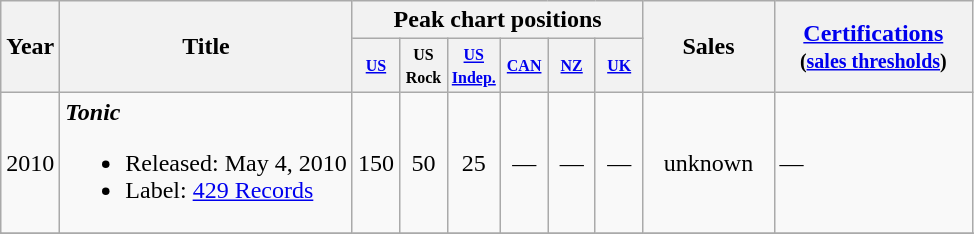<table class="wikitable">
<tr>
<th rowspan="2">Year</th>
<th rowspan="2">Title</th>
<th colspan="6">Peak chart positions</th>
<th rowspan=2 width="80">Sales</th>
<th rowspan=2 width="125"><a href='#'>Certifications</a><br><small>(<a href='#'>sales thresholds</a>)</small></th>
</tr>
<tr>
<th style="width:2em;font-size:80%"><small><a href='#'>US</a></small></th>
<th style="width:2em;font-size:80%"><small>US Rock</small></th>
<th style="width:2em;font-size:80%"><small><a href='#'>US Indep.</a></small><br></th>
<th style="width:2em;font-size:80%"><small><a href='#'>CAN</a></small></th>
<th style="width:2em;font-size:80%"><small><a href='#'>NZ</a></small><br></th>
<th style="width:2em;font-size:80%"><small><a href='#'>UK</a></small><br></th>
</tr>
<tr>
<td>2010</td>
<td><strong><em>Tonic</em></strong><br><ul><li>Released: May 4, 2010</li><li>Label: <a href='#'>429 Records</a></li></ul></td>
<td align="center">150</td>
<td align="center">50</td>
<td align="center">25</td>
<td align="center">—</td>
<td align="center">—</td>
<td align="center">—</td>
<td align="center">unknown</td>
<td>—</td>
</tr>
<tr>
</tr>
<tr>
</tr>
</table>
